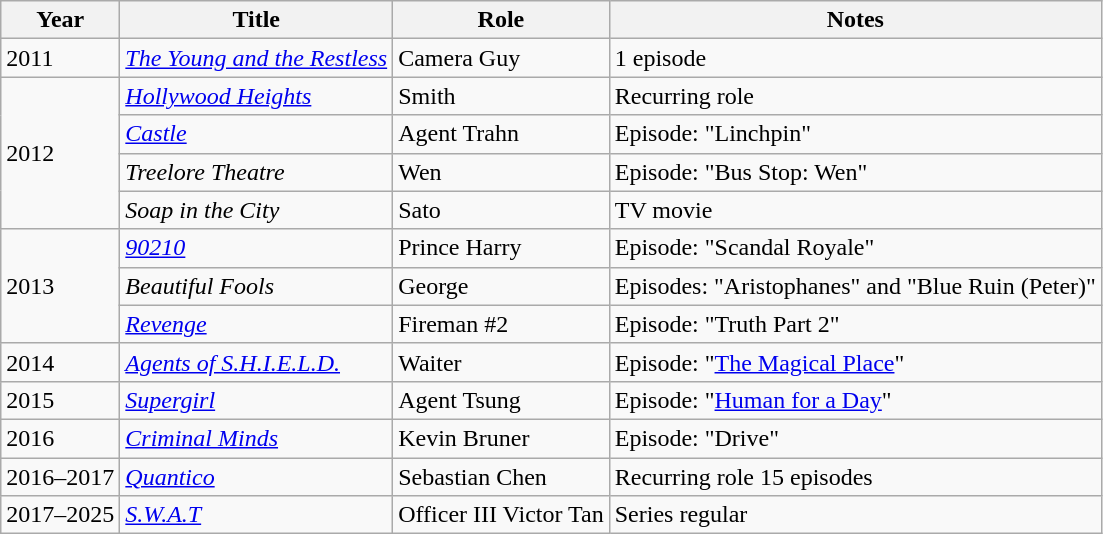<table class="wikitable sortable">
<tr>
<th>Year</th>
<th>Title</th>
<th>Role</th>
<th class="unsortable">Notes</th>
</tr>
<tr>
<td>2011</td>
<td><em><a href='#'>The Young and the Restless</a></em></td>
<td>Camera Guy</td>
<td>1 episode</td>
</tr>
<tr>
<td rowspan="4">2012</td>
<td><em><a href='#'>Hollywood Heights</a></em></td>
<td>Smith</td>
<td>Recurring role</td>
</tr>
<tr>
<td><em><a href='#'>Castle</a></em></td>
<td>Agent Trahn</td>
<td>Episode: "Linchpin"</td>
</tr>
<tr>
<td><em>Treelore Theatre</em></td>
<td>Wen</td>
<td>Episode: "Bus Stop: Wen"</td>
</tr>
<tr>
<td><em>Soap in the City</em></td>
<td>Sato</td>
<td>TV movie</td>
</tr>
<tr>
<td rowspan="3">2013</td>
<td><em><a href='#'>90210</a></em></td>
<td>Prince Harry</td>
<td>Episode: "Scandal Royale"</td>
</tr>
<tr>
<td><em>Beautiful Fools</em></td>
<td>George</td>
<td>Episodes: "Aristophanes" and "Blue Ruin (Peter)"</td>
</tr>
<tr>
<td><em><a href='#'>Revenge</a></em></td>
<td>Fireman #2</td>
<td>Episode: "Truth Part 2"</td>
</tr>
<tr>
<td>2014</td>
<td><em><a href='#'>Agents of S.H.I.E.L.D.</a></em></td>
<td>Waiter</td>
<td>Episode: "<a href='#'>The Magical Place</a>"</td>
</tr>
<tr>
<td>2015</td>
<td><em><a href='#'>Supergirl</a></em></td>
<td>Agent Tsung</td>
<td>Episode: "<a href='#'>Human for a Day</a>"</td>
</tr>
<tr>
<td>2016</td>
<td><em><a href='#'>Criminal Minds</a></em></td>
<td>Kevin Bruner</td>
<td>Episode: "Drive"</td>
</tr>
<tr>
<td>2016–2017</td>
<td><em><a href='#'>Quantico</a></em></td>
<td>Sebastian Chen</td>
<td>Recurring role 15 episodes</td>
</tr>
<tr>
<td>2017–2025</td>
<td><em><a href='#'>S.W.A.T</a></em></td>
<td>Officer III Victor Tan</td>
<td>Series regular</td>
</tr>
</table>
